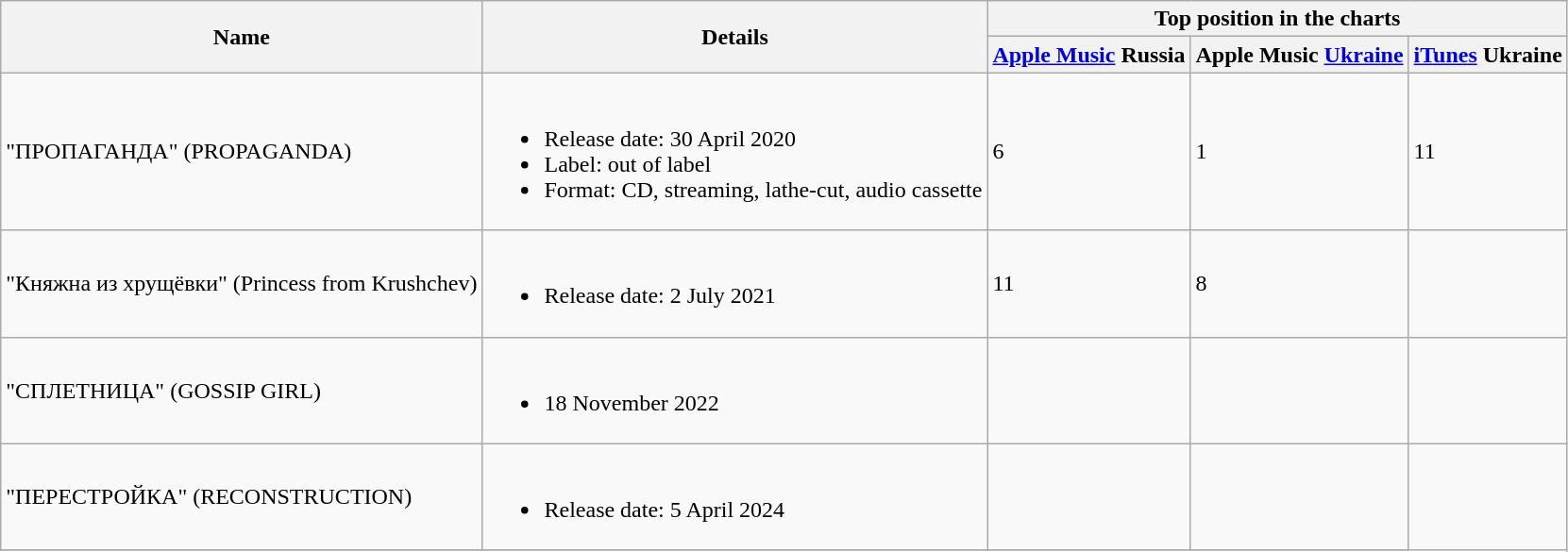<table class="wikitable">
<tr>
<th rowspan="2">Name</th>
<th rowspan="2">Details</th>
<th colspan="3">Top position in the charts</th>
</tr>
<tr>
<th> <a href='#'>Apple Music</a> Russia</th>
<th> Apple Music <a href='#'>Ukraine</a></th>
<th> <a href='#'>iTunes</a> Ukraine</th>
</tr>
<tr>
<td>"ПРОПАГАНДА" (PROPAGANDA)</td>
<td><br><ul><li>Release date: 30 April 2020</li><li>Label: out of label</li><li>Format: CD, streaming, lathe-cut, audio cassette</li></ul></td>
<td>6</td>
<td>1</td>
<td>11</td>
</tr>
<tr>
<td>"Княжна из хрущёвки" (Princess from Krushchev)</td>
<td><br><ul><li>Release date: 2 July 2021</li></ul></td>
<td>11</td>
<td>8</td>
<td></td>
</tr>
<tr>
<td>"СПЛЕТНИЦА"  (GOSSIP GIRL)</td>
<td><br><ul><li>18 November 2022</li></ul></td>
<td></td>
<td></td>
<td></td>
</tr>
<tr>
<td>"ПЕРЕСТРОЙКА" (RECONSTRUCTION)</td>
<td><br><ul><li>Release date: 5 April 2024</li></ul></td>
<td></td>
<td></td>
</tr>
<tr>
</tr>
</table>
